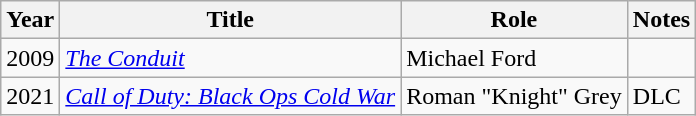<table class="wikitable sortable">
<tr>
<th>Year</th>
<th>Title</th>
<th>Role</th>
<th class="unsortable">Notes</th>
</tr>
<tr>
<td>2009</td>
<td><em><a href='#'>The Conduit</a></em></td>
<td>Michael Ford</td>
<td></td>
</tr>
<tr>
<td>2021</td>
<td><em><a href='#'>Call of Duty: Black Ops Cold War</a></em></td>
<td>Roman "Knight" Grey</td>
<td>DLC</td>
</tr>
</table>
